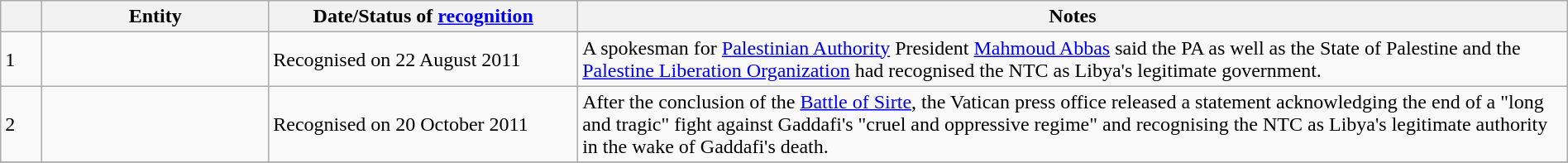<table class="wikitable sortable" style="width:100%">
<tr>
<th style="width:2%;" class="unsortable"></th>
<th style="width:11%;">Entity</th>
<th style="width:15%;">Date/Status of <a href='#'>recognition</a></th>
<th style="width:48%;" class="unsortable">Notes</th>
</tr>
<tr>
<td>1</td>
<td></td>
<td>Recognised on 22 August 2011</td>
<td>A spokesman for <a href='#'>Palestinian Authority</a> President <a href='#'>Mahmoud Abbas</a> said the PA as well as the State of Palestine and the <a href='#'>Palestine Liberation Organization</a> had recognised the NTC as Libya's legitimate government.</td>
</tr>
<tr>
<td>2</td>
<td></td>
<td>Recognised on 20 October 2011</td>
<td>After the conclusion of the <a href='#'>Battle of Sirte</a>, the Vatican press office released a statement acknowledging the end of a "long and tragic" fight against Gaddafi's "cruel and oppressive regime" and recognising the NTC as Libya's legitimate authority in the wake of Gaddafi's death.</td>
</tr>
<tr>
</tr>
</table>
